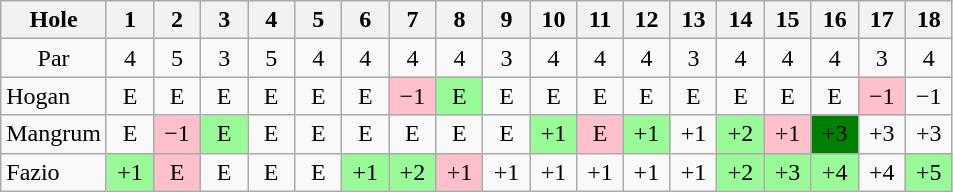<table class="wikitable" style="text-align:center">
<tr>
<th>Hole</th>
<th>  1  </th>
<th>  2  </th>
<th>  3  </th>
<th>  4  </th>
<th>  5  </th>
<th>  6  </th>
<th>  7  </th>
<th>  8  </th>
<th>  9  </th>
<th> 10 </th>
<th> 11 </th>
<th> 12 </th>
<th> 13 </th>
<th> 14 </th>
<th> 15 </th>
<th> 16 </th>
<th> 17 </th>
<th> 18 </th>
</tr>
<tr>
<td>Par</td>
<td>4</td>
<td>5</td>
<td>3</td>
<td>5</td>
<td>4</td>
<td>4</td>
<td>4</td>
<td>4</td>
<td>3</td>
<td>4</td>
<td>4</td>
<td>4</td>
<td>3</td>
<td>4</td>
<td>4</td>
<td>4</td>
<td>3</td>
<td>4</td>
</tr>
<tr>
<td align=left> Hogan</td>
<td>E</td>
<td>E</td>
<td>E</td>
<td>E</td>
<td>E</td>
<td>E</td>
<td style="background: Pink;">−1</td>
<td style="background: PaleGreen;">E</td>
<td>E</td>
<td>E</td>
<td>E</td>
<td>E</td>
<td>E</td>
<td>E</td>
<td>E</td>
<td>E</td>
<td style="background: Pink;">−1</td>
<td>−1</td>
</tr>
<tr>
<td align=left> Mangrum</td>
<td>E</td>
<td style="background: Pink;">−1</td>
<td style="background: PaleGreen;">E</td>
<td>E</td>
<td>E</td>
<td>E</td>
<td>E</td>
<td>E</td>
<td>E</td>
<td style="background: PaleGreen;">+1</td>
<td style="background: Pink;">E</td>
<td style="background: PaleGreen;">+1</td>
<td>+1</td>
<td style="background: PaleGreen;">+2</td>
<td style="background: Pink;">+1</td>
<td style="background: Green;">+3</td>
<td>+3</td>
<td>+3</td>
</tr>
<tr>
<td align=left> Fazio</td>
<td style="background: PaleGreen;">+1</td>
<td style="background: Pink;">E</td>
<td>E</td>
<td>E</td>
<td>E</td>
<td style="background: PaleGreen;">+1</td>
<td style="background: PaleGreen;">+2</td>
<td style="background: Pink;">+1</td>
<td>+1</td>
<td>+1</td>
<td>+1</td>
<td>+1</td>
<td>+1</td>
<td style="background: PaleGreen;">+2</td>
<td style="background: PaleGreen;">+3</td>
<td style="background: PaleGreen;">+4</td>
<td>+4</td>
<td style="background: PaleGreen;">+5</td>
</tr>
</table>
